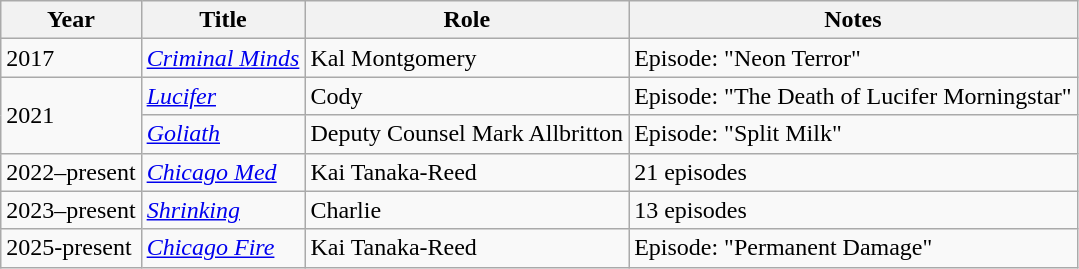<table class="wikitable sortable">
<tr>
<th>Year</th>
<th>Title</th>
<th>Role</th>
<th class="unsortable">Notes</th>
</tr>
<tr>
<td>2017</td>
<td><em><a href='#'>Criminal Minds</a></em></td>
<td>Kal Montgomery</td>
<td>Episode: "Neon Terror"</td>
</tr>
<tr>
<td rowspan=2>2021</td>
<td><em><a href='#'>Lucifer</a></em></td>
<td>Cody</td>
<td>Episode: "The Death of Lucifer Morningstar"</td>
</tr>
<tr>
<td><em><a href='#'>Goliath</a></em></td>
<td>Deputy Counsel Mark Allbritton</td>
<td>Episode: "Split Milk"</td>
</tr>
<tr>
<td>2022–present</td>
<td><em><a href='#'>Chicago Med</a></em></td>
<td>Kai Tanaka-Reed</td>
<td>21 episodes</td>
</tr>
<tr>
<td>2023–present</td>
<td><em><a href='#'>Shrinking</a></em></td>
<td>Charlie</td>
<td>13 episodes</td>
</tr>
<tr>
<td>2025-present</td>
<td><em><a href='#'>Chicago Fire</a></em></td>
<td>Kai Tanaka-Reed</td>
<td>Episode: "Permanent Damage"</td>
</tr>
</table>
